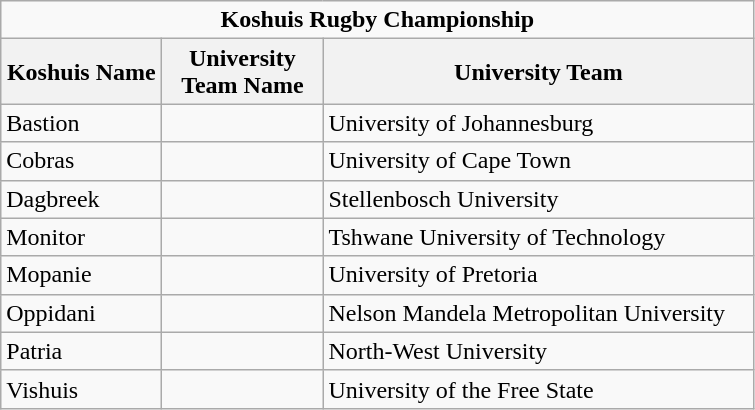<table class="wikitable">
<tr>
<td colspan=3 align=center><strong>Koshuis Rugby Championship</strong></td>
</tr>
<tr>
<th width="100">Koshuis Name</th>
<th width="100">University Team Name</th>
<th width="280">University Team</th>
</tr>
<tr>
<td>Bastion</td>
<td></td>
<td>University of Johannesburg</td>
</tr>
<tr>
<td>Cobras</td>
<td></td>
<td>University of Cape Town</td>
</tr>
<tr>
<td>Dagbreek</td>
<td></td>
<td>Stellenbosch University</td>
</tr>
<tr>
<td>Monitor</td>
<td></td>
<td>Tshwane University of Technology</td>
</tr>
<tr>
<td>Mopanie</td>
<td></td>
<td>University of Pretoria</td>
</tr>
<tr>
<td>Oppidani</td>
<td></td>
<td>Nelson Mandela Metropolitan University</td>
</tr>
<tr>
<td>Patria</td>
<td></td>
<td>North-West University</td>
</tr>
<tr>
<td>Vishuis</td>
<td></td>
<td>University of the Free State</td>
</tr>
</table>
